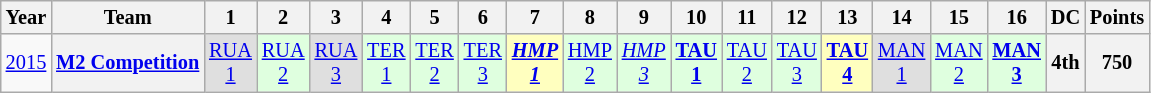<table class="wikitable" style="text-align:center; font-size:85%">
<tr>
<th>Year</th>
<th>Team</th>
<th>1</th>
<th>2</th>
<th>3</th>
<th>4</th>
<th>5</th>
<th>6</th>
<th>7</th>
<th>8</th>
<th>9</th>
<th>10</th>
<th>11</th>
<th>12</th>
<th>13</th>
<th>14</th>
<th>15</th>
<th>16</th>
<th>DC</th>
<th>Points</th>
</tr>
<tr>
<td><a href='#'>2015</a></td>
<th nowrap><a href='#'>M2 Competition</a></th>
<td style="background:#DFDFDF;"><a href='#'>RUA<br>1</a><br></td>
<td style="background:#DFFFDF;"><a href='#'>RUA<br>2</a><br></td>
<td style="background:#DFDFDF;"><a href='#'>RUA<br>3</a><br></td>
<td style="background:#DFFFDF;"><a href='#'>TER<br>1</a><br></td>
<td style="background:#DFFFDF;"><a href='#'>TER<br>2</a><br></td>
<td style="background:#DFFFDF;"><a href='#'>TER<br>3</a><br></td>
<td style="background:#FFFFBF;"><strong><em><a href='#'>HMP<br>1</a></em></strong><br></td>
<td style="background:#DFFFDF;"><a href='#'>HMP<br>2</a><br></td>
<td style="background:#DFFFDF;"><em><a href='#'>HMP<br>3</a></em><br></td>
<td style="background:#DFFFDF;"><strong><a href='#'>TAU<br>1</a></strong><br></td>
<td style="background:#DFFFDF;"><a href='#'>TAU<br>2</a><br></td>
<td style="background:#DFFFDF;"><a href='#'>TAU<br>3</a><br></td>
<td style="background:#FFFFBF;"><strong><a href='#'>TAU<br>4</a></strong><br></td>
<td style="background:#DFDFDF;"><a href='#'>MAN<br>1</a><br></td>
<td style="background:#DFFFDF;"><a href='#'>MAN<br>2</a><br></td>
<td style="background:#DFFFDF;"><strong><a href='#'>MAN<br>3</a></strong><br></td>
<th>4th</th>
<th>750</th>
</tr>
</table>
